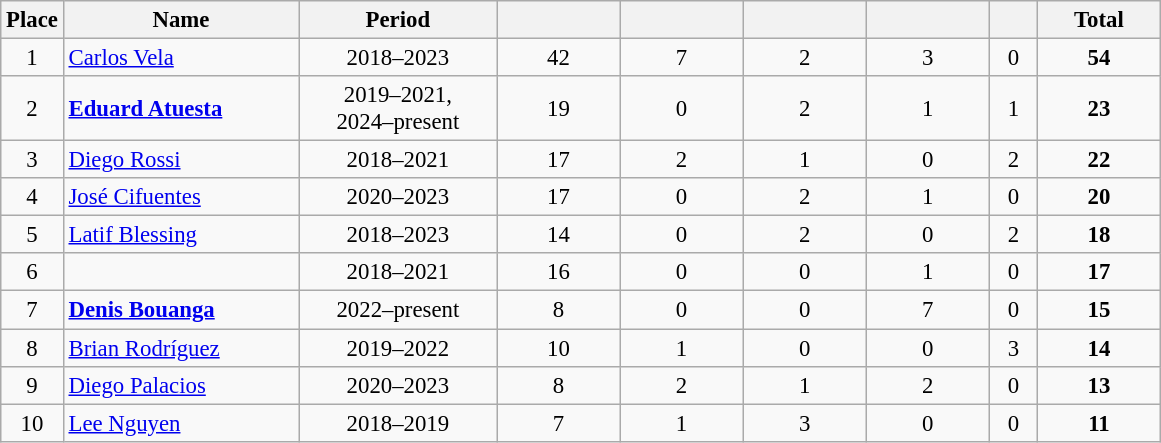<table class="wikitable sortable" style="font-size: 95%; text-align: center;">
<tr>
<th width=30>Place</th>
<th width=150>Name</th>
<th width=125>Period</th>
<th width=75></th>
<th width=75></th>
<th width=75></th>
<th width=75></th>
<th width=25></th>
<th width=75><strong>Total</strong></th>
</tr>
<tr>
<td>1</td>
<td align="left"> <a href='#'>Carlos Vela</a></td>
<td>2018–2023</td>
<td>42</td>
<td>7</td>
<td>2</td>
<td>3</td>
<td>0</td>
<td><strong>54</strong></td>
</tr>
<tr>
<td>2</td>
<td align="left"> <strong><a href='#'>Eduard Atuesta</a></strong></td>
<td>2019–2021,<br>2024–present</td>
<td>19</td>
<td>0</td>
<td>2</td>
<td>1</td>
<td>1</td>
<td><strong>23</strong></td>
</tr>
<tr>
<td>3</td>
<td align="left"> <a href='#'>Diego Rossi</a></td>
<td>2018–2021</td>
<td>17</td>
<td>2</td>
<td>1</td>
<td>0</td>
<td>2</td>
<td><strong>22</strong></td>
</tr>
<tr>
<td>4</td>
<td align = "left"> <a href='#'>José Cifuentes</a></td>
<td>2020–2023</td>
<td>17</td>
<td>0</td>
<td>2</td>
<td>1</td>
<td>0</td>
<td><strong>20</strong></td>
</tr>
<tr>
<td>5</td>
<td align="left"> <a href='#'>Latif Blessing</a></td>
<td>2018–2023</td>
<td>14</td>
<td>0</td>
<td>2</td>
<td>0</td>
<td>2</td>
<td><strong>18</strong></td>
</tr>
<tr>
<td>6</td>
<td align="left"></td>
<td>2018–2021</td>
<td>16</td>
<td>0</td>
<td>0</td>
<td>1</td>
<td>0</td>
<td><strong>17</strong></td>
</tr>
<tr>
<td>7</td>
<td align = "left"><strong> <a href='#'>Denis Bouanga</a></strong></td>
<td>2022–present</td>
<td>8</td>
<td>0</td>
<td>0</td>
<td>7</td>
<td>0</td>
<td><strong>15</strong></td>
</tr>
<tr>
<td>8</td>
<td align = "left"> <a href='#'>Brian Rodríguez</a></td>
<td>2019–2022</td>
<td>10</td>
<td>1</td>
<td>0</td>
<td>0</td>
<td>3</td>
<td><strong>14</strong></td>
</tr>
<tr>
<td>9</td>
<td align = "left"> <a href='#'>Diego Palacios</a></td>
<td>2020–2023</td>
<td>8</td>
<td>2</td>
<td>1</td>
<td>2</td>
<td>0</td>
<td><strong>13</strong></td>
</tr>
<tr>
<td>10</td>
<td align = "left"> <a href='#'>Lee Nguyen</a></td>
<td>2018–2019</td>
<td>7</td>
<td>1</td>
<td>3</td>
<td>0</td>
<td>0</td>
<td><strong>11</strong></td>
</tr>
</table>
